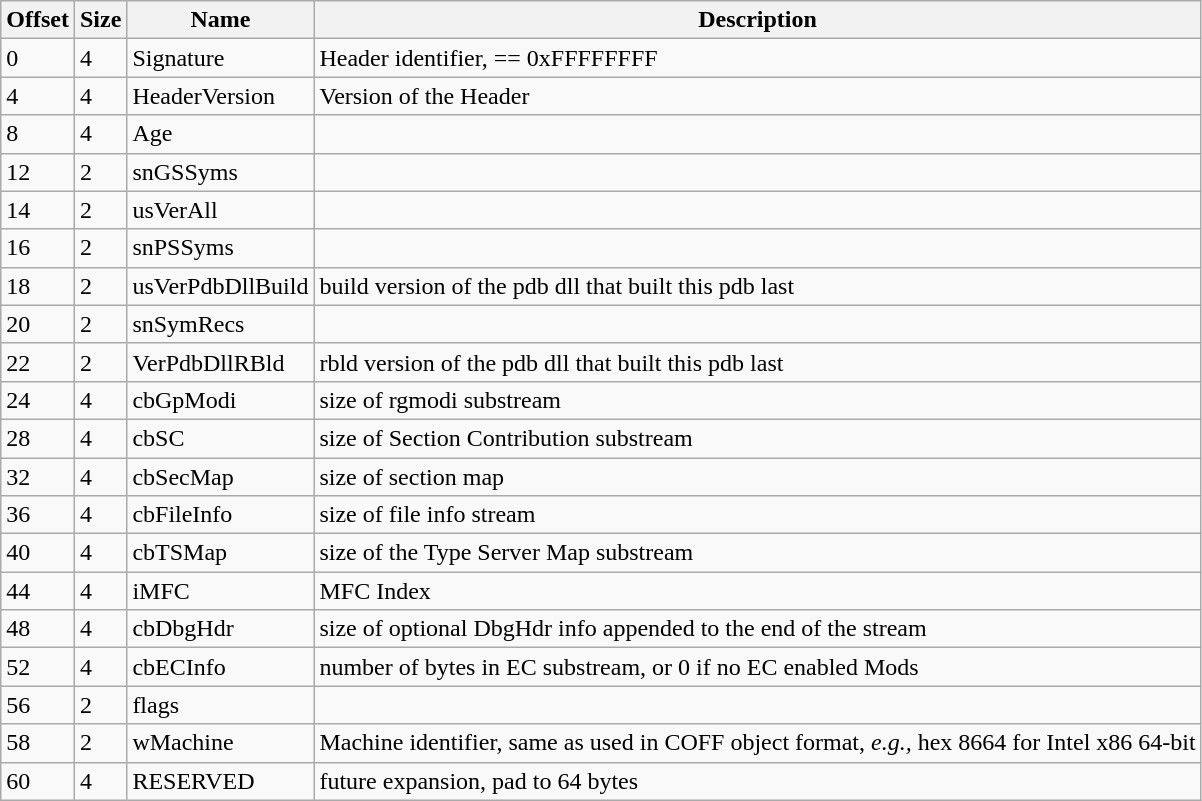<table class="wikitable">
<tr>
<th>Offset</th>
<th>Size</th>
<th>Name</th>
<th>Description</th>
</tr>
<tr>
<td>0</td>
<td>4</td>
<td>Signature</td>
<td>Header identifier, == 0xFFFFFFFF</td>
</tr>
<tr>
<td>4</td>
<td>4</td>
<td>HeaderVersion</td>
<td>Version of the Header</td>
</tr>
<tr>
<td>8</td>
<td>4</td>
<td>Age</td>
<td></td>
</tr>
<tr>
<td>12</td>
<td>2</td>
<td>snGSSyms</td>
<td></td>
</tr>
<tr>
<td>14</td>
<td>2</td>
<td>usVerAll</td>
<td></td>
</tr>
<tr>
<td>16</td>
<td>2</td>
<td>snPSSyms</td>
<td></td>
</tr>
<tr>
<td>18</td>
<td>2</td>
<td>usVerPdbDllBuild</td>
<td>build version of the pdb dll that built this pdb last</td>
</tr>
<tr>
<td>20</td>
<td>2</td>
<td>snSymRecs</td>
<td></td>
</tr>
<tr>
<td>22</td>
<td>2</td>
<td>VerPdbDllRBld</td>
<td>rbld version of the pdb dll that built this pdb last</td>
</tr>
<tr>
<td>24</td>
<td>4</td>
<td>cbGpModi</td>
<td>size of rgmodi substream</td>
</tr>
<tr>
<td>28</td>
<td>4</td>
<td>cbSC</td>
<td>size of Section Contribution substream</td>
</tr>
<tr>
<td>32</td>
<td>4</td>
<td>cbSecMap</td>
<td>size of section map</td>
</tr>
<tr>
<td>36</td>
<td>4</td>
<td>cbFileInfo</td>
<td>size of file info stream</td>
</tr>
<tr>
<td>40</td>
<td>4</td>
<td>cbTSMap</td>
<td>size of the Type Server Map substream</td>
</tr>
<tr>
<td>44</td>
<td>4</td>
<td>iMFC</td>
<td>MFC Index</td>
</tr>
<tr>
<td>48</td>
<td>4</td>
<td>cbDbgHdr</td>
<td>size of optional DbgHdr info appended to the end of the stream</td>
</tr>
<tr>
<td>52</td>
<td>4</td>
<td>cbECInfo</td>
<td>number of bytes in EC substream, or 0 if no EC enabled Mods</td>
</tr>
<tr>
<td>56</td>
<td>2</td>
<td>flags</td>
<td></td>
</tr>
<tr>
<td>58</td>
<td>2</td>
<td>wMachine</td>
<td>Machine identifier, same as used in COFF object format, <em>e.g.,</em> hex 8664 for Intel x86 64-bit</td>
</tr>
<tr>
<td>60</td>
<td>4</td>
<td>RESERVED</td>
<td>future expansion, pad to 64 bytes</td>
</tr>
</table>
